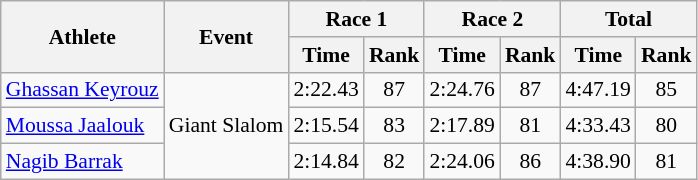<table class="wikitable" style="font-size:90%">
<tr>
<th rowspan="2">Athlete</th>
<th rowspan="2">Event</th>
<th colspan="2">Race 1</th>
<th colspan="2">Race 2</th>
<th colspan="2">Total</th>
</tr>
<tr>
<th>Time</th>
<th>Rank</th>
<th>Time</th>
<th>Rank</th>
<th>Time</th>
<th>Rank</th>
</tr>
<tr>
<td><a href='#'>Ghassan Keyrouz</a></td>
<td rowspan="3">Giant Slalom</td>
<td align="center">2:22.43</td>
<td align="center">87</td>
<td align="center">2:24.76</td>
<td align="center">87</td>
<td align="center">4:47.19</td>
<td align="center">85</td>
</tr>
<tr>
<td><a href='#'>Moussa Jaalouk</a></td>
<td align="center">2:15.54</td>
<td align="center">83</td>
<td align="center">2:17.89</td>
<td align="center">81</td>
<td align="center">4:33.43</td>
<td align="center">80</td>
</tr>
<tr>
<td><a href='#'>Nagib Barrak</a></td>
<td align="center">2:14.84</td>
<td align="center">82</td>
<td align="center">2:24.06</td>
<td align="center">86</td>
<td align="center">4:38.90</td>
<td align="center">81</td>
</tr>
</table>
